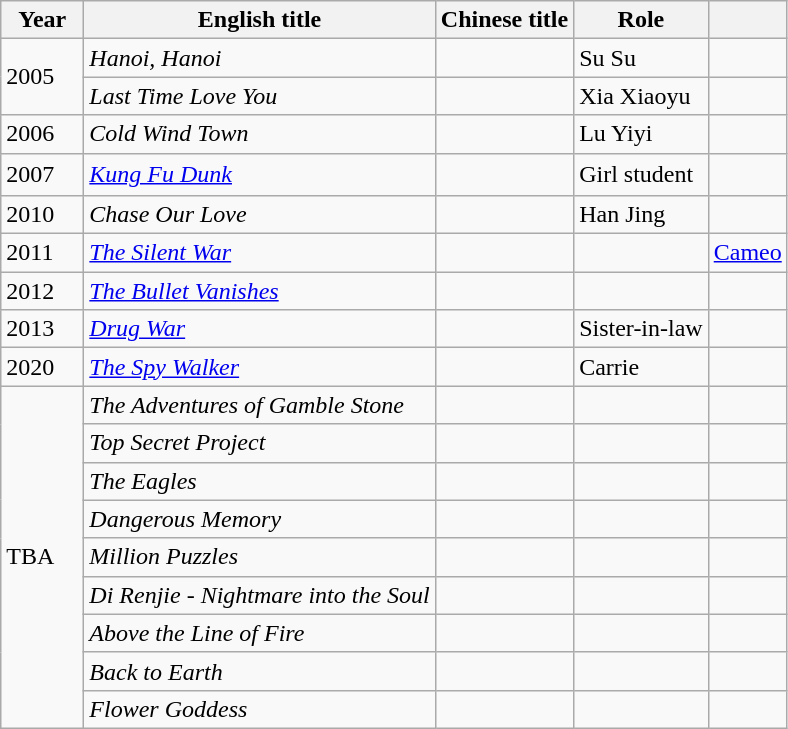<table class="wikitable">
<tr>
<th>Year</th>
<th>English title</th>
<th>Chinese title</th>
<th>Role</th>
<th></th>
</tr>
<tr>
<td rowspan="2">2005　</td>
<td><em>Hanoi, Hanoi</em></td>
<td></td>
<td>Su Su</td>
<td></td>
</tr>
<tr>
<td><em>Last Time Love You</em></td>
<td></td>
<td>Xia Xiaoyu</td>
<td></td>
</tr>
<tr>
<td>2006</td>
<td><em>Cold Wind Town</em></td>
<td></td>
<td>Lu Yiyi</td>
<td></td>
</tr>
<tr>
<td>2007　</td>
<td><em><a href='#'>Kung Fu Dunk</a></em></td>
<td></td>
<td>Girl student</td>
<td></td>
</tr>
<tr>
<td>2010</td>
<td><em>Chase Our Love</em></td>
<td></td>
<td>Han Jing</td>
<td></td>
</tr>
<tr>
<td>2011</td>
<td><em><a href='#'>The Silent War</a></em></td>
<td></td>
<td></td>
<td><a href='#'>Cameo</a></td>
</tr>
<tr>
<td>2012</td>
<td><em><a href='#'>The Bullet Vanishes</a></em></td>
<td></td>
<td></td>
<td></td>
</tr>
<tr>
<td>2013</td>
<td><em><a href='#'>Drug War</a></em></td>
<td></td>
<td>Sister-in-law</td>
<td></td>
</tr>
<tr>
<td>2020</td>
<td><em><a href='#'>The Spy Walker</a></em></td>
<td></td>
<td>Carrie</td>
<td></td>
</tr>
<tr>
<td rowspan="9">TBA　</td>
<td><em>The Adventures of Gamble Stone</em></td>
<td></td>
<td></td>
<td></td>
</tr>
<tr>
<td><em>Top Secret Project</em></td>
<td></td>
<td></td>
<td></td>
</tr>
<tr>
<td><em>The Eagles</em></td>
<td></td>
<td></td>
<td></td>
</tr>
<tr>
<td><em>Dangerous Memory</em></td>
<td></td>
<td></td>
<td></td>
</tr>
<tr>
<td><em>Million Puzzles</em></td>
<td></td>
<td></td>
<td></td>
</tr>
<tr>
<td><em>Di Renjie - Nightmare into the Soul</em></td>
<td></td>
<td></td>
<td></td>
</tr>
<tr>
<td><em>Above the Line of Fire</em></td>
<td></td>
<td></td>
<td></td>
</tr>
<tr>
<td><em>Back to Earth</em></td>
<td></td>
<td></td>
<td></td>
</tr>
<tr>
<td><em>Flower Goddess</em></td>
<td></td>
<td></td>
<td></td>
</tr>
</table>
